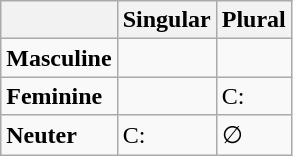<table class="wikitable">
<tr>
<th></th>
<th>Singular</th>
<th>Plural</th>
</tr>
<tr>
<td><strong>Masculine</strong></td>
<td></td>
<td></td>
</tr>
<tr>
<td><strong>Feminine</strong></td>
<td></td>
<td> C:</td>
</tr>
<tr>
<td><strong>Neuter</strong></td>
<td> C:</td>
<td>∅</td>
</tr>
</table>
